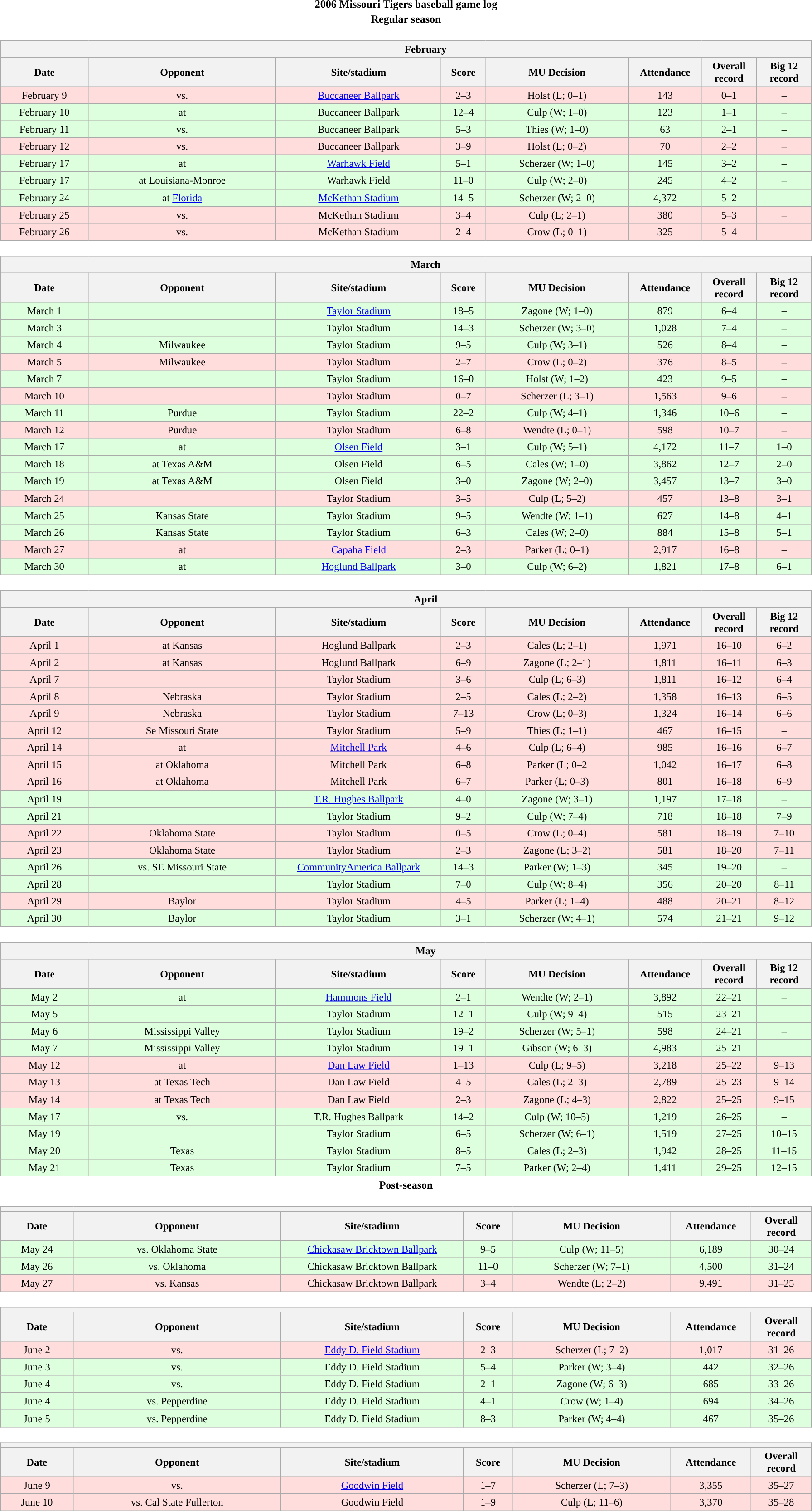<table class="toccolours" width=95% style="clear:both; margin:1.5em auto; text-align:center;">
<tr>
<th colspan=2>2006 Missouri Tigers baseball game log</th>
</tr>
<tr>
<th colspan=2>Regular season</th>
</tr>
<tr valign="top">
<td><br><table class="wikitable collapsible collapsed" style="margin:auto; width:100%; text-align:center; font-size:95%">
<tr>
<th colspan=12 style="padding-left:4em;">February</th>
</tr>
<tr>
<th width="8%">Date</th>
<th width="17%">Opponent</th>
<th width="15%">Site/stadium</th>
<th width="4%">Score</th>
<th width="13%">MU Decision</th>
<th width="6%">Attendance</th>
<th width="5%">Overall record</th>
<th width="5%">Big 12 record</th>
</tr>
<tr bgcolor="ffdddd">
<td>February 9</td>
<td>vs. </td>
<td><a href='#'>Buccaneer Ballpark</a></td>
<td>2–3</td>
<td>Holst (L; 0–1)</td>
<td>143</td>
<td>0–1</td>
<td>–</td>
</tr>
<tr bgcolor="#ddffdd">
<td>February 10</td>
<td>at </td>
<td>Buccaneer Ballpark</td>
<td>12–4</td>
<td>Culp (W; 1–0)</td>
<td>123</td>
<td>1–1</td>
<td>–</td>
</tr>
<tr bgcolor="#ddffdd">
<td>February 11</td>
<td>vs. </td>
<td>Buccaneer Ballpark</td>
<td>5–3</td>
<td>Thies (W; 1–0)</td>
<td>63</td>
<td>2–1</td>
<td>–</td>
</tr>
<tr bgcolor="ffdddd">
<td>February 12</td>
<td>vs. </td>
<td>Buccaneer Ballpark</td>
<td>3–9</td>
<td>Holst (L; 0–2)</td>
<td>70</td>
<td>2–2</td>
<td>–</td>
</tr>
<tr bgcolor="#ddffdd">
<td>February 17</td>
<td>at </td>
<td><a href='#'>Warhawk Field</a></td>
<td>5–1</td>
<td>Scherzer (W; 1–0)</td>
<td>145</td>
<td>3–2</td>
<td>–</td>
</tr>
<tr bgcolor="#ddffdd">
<td>February 17</td>
<td>at Louisiana-Monroe</td>
<td>Warhawk Field</td>
<td>11–0</td>
<td>Culp (W; 2–0)</td>
<td>245</td>
<td>4–2</td>
<td>–</td>
</tr>
<tr bgcolor="#ddffdd">
<td>February 24</td>
<td>at <a href='#'>Florida</a></td>
<td><a href='#'>McKethan Stadium</a></td>
<td>14–5</td>
<td>Scherzer (W; 2–0)</td>
<td>4,372</td>
<td>5–2</td>
<td>–</td>
</tr>
<tr bgcolor="ffdddd">
<td>February 25</td>
<td>vs. </td>
<td>McKethan Stadium</td>
<td>3–4</td>
<td>Culp (L; 2–1)</td>
<td>380</td>
<td>5–3</td>
<td>–</td>
</tr>
<tr bgcolor="ffdddd">
<td>February 26</td>
<td>vs. </td>
<td>McKethan Stadium</td>
<td>2–4</td>
<td>Crow (L; 0–1)</td>
<td>325</td>
<td>5–4</td>
<td>–</td>
</tr>
</table>
</td>
</tr>
<tr>
<td><br><table class="wikitable collapsible collapsed" style="margin:auto; width:100%; text-align:center; font-size:95%">
<tr>
<th colspan=12 style="padding-left:4em;">March</th>
</tr>
<tr>
<th width="8%">Date</th>
<th width="17%">Opponent</th>
<th width="15%">Site/stadium</th>
<th width="4%">Score</th>
<th width="13%">MU Decision</th>
<th width="6%">Attendance</th>
<th width="5%">Overall record</th>
<th width="5%">Big 12 record</th>
</tr>
<tr bgcolor="ddffdd">
<td>March 1</td>
<td></td>
<td><a href='#'>Taylor Stadium</a></td>
<td>18–5</td>
<td>Zagone (W; 1–0)</td>
<td>879</td>
<td>6–4</td>
<td>–</td>
</tr>
<tr bgcolor="ddffdd">
<td>March 3</td>
<td></td>
<td>Taylor Stadium</td>
<td>14–3</td>
<td>Scherzer (W; 3–0)</td>
<td>1,028</td>
<td>7–4</td>
<td>–</td>
</tr>
<tr bgcolor="ddffdd">
<td>March 4</td>
<td>Milwaukee</td>
<td>Taylor Stadium</td>
<td>9–5</td>
<td>Culp (W; 3–1)</td>
<td>526</td>
<td>8–4</td>
<td>–</td>
</tr>
<tr bgcolor="ffdddd">
<td>March 5</td>
<td>Milwaukee</td>
<td>Taylor Stadium</td>
<td>2–7</td>
<td>Crow (L; 0–2)</td>
<td>376</td>
<td>8–5</td>
<td>–</td>
</tr>
<tr bgcolor="ddffdd">
<td>March 7</td>
<td></td>
<td>Taylor Stadium</td>
<td>16–0</td>
<td>Holst (W; 1–2)</td>
<td>423</td>
<td>9–5</td>
<td>–</td>
</tr>
<tr bgcolor="ffdddd">
<td>March 10</td>
<td></td>
<td>Taylor Stadium</td>
<td>0–7</td>
<td>Scherzer (L; 3–1)</td>
<td>1,563</td>
<td>9–6</td>
<td>–</td>
</tr>
<tr bgcolor="ddffdd">
<td>March 11</td>
<td>Purdue</td>
<td>Taylor Stadium</td>
<td>22–2</td>
<td>Culp (W; 4–1)</td>
<td>1,346</td>
<td>10–6</td>
<td>–</td>
</tr>
<tr bgcolor="ffdddd">
<td>March 12</td>
<td>Purdue</td>
<td>Taylor Stadium</td>
<td>6–8</td>
<td>Wendte (L; 0–1)</td>
<td>598</td>
<td>10–7</td>
<td>–</td>
</tr>
<tr bgcolor="ddffdd">
<td>March 17</td>
<td>at </td>
<td><a href='#'>Olsen Field</a></td>
<td>3–1</td>
<td>Culp (W; 5–1)</td>
<td>4,172</td>
<td>11–7</td>
<td>1–0</td>
</tr>
<tr bgcolor="ddffdd">
<td>March 18</td>
<td>at Texas A&M</td>
<td>Olsen Field</td>
<td>6–5</td>
<td>Cales (W; 1–0)</td>
<td>3,862</td>
<td>12–7</td>
<td>2–0</td>
</tr>
<tr bgcolor="ddffdd">
<td>March 19</td>
<td>at Texas A&M</td>
<td>Olsen Field</td>
<td>3–0</td>
<td>Zagone (W; 2–0)</td>
<td>3,457</td>
<td>13–7</td>
<td>3–0</td>
</tr>
<tr bgcolor="ffdddd">
<td>March 24</td>
<td></td>
<td>Taylor Stadium</td>
<td>3–5</td>
<td>Culp (L; 5–2)</td>
<td>457</td>
<td>13–8</td>
<td>3–1</td>
</tr>
<tr bgcolor="ddffdd">
<td>March 25</td>
<td>Kansas State</td>
<td>Taylor Stadium</td>
<td>9–5</td>
<td>Wendte (W; 1–1)</td>
<td>627</td>
<td>14–8</td>
<td>4–1</td>
</tr>
<tr bgcolor="ddffdd">
<td>March 26</td>
<td>Kansas State</td>
<td>Taylor Stadium</td>
<td>6–3</td>
<td>Cales (W; 2–0)</td>
<td>884</td>
<td>15–8</td>
<td>5–1</td>
</tr>
<tr bgcolor="ffdddd">
<td>March 27</td>
<td>at </td>
<td><a href='#'>Capaha Field</a></td>
<td>2–3</td>
<td>Parker (L; 0–1)</td>
<td>2,917</td>
<td>16–8</td>
<td>–</td>
</tr>
<tr bgcolor="ddffdd">
<td>March 30</td>
<td>at </td>
<td><a href='#'>Hoglund Ballpark</a></td>
<td>3–0</td>
<td>Culp (W; 6–2)</td>
<td>1,821</td>
<td>17–8</td>
<td>6–1</td>
</tr>
</table>
</td>
</tr>
<tr>
<td><br><table class="wikitable collapsible collapsed" style="margin:auto; width:100%; text-align:center; font-size:95%">
<tr>
<th colspan=12 style="padding-left:4em;">April</th>
</tr>
<tr>
<th width="8%">Date</th>
<th width="17%">Opponent</th>
<th width="15%">Site/stadium</th>
<th width="4%">Score</th>
<th width="13%">MU Decision</th>
<th width="6%">Attendance</th>
<th width="5%">Overall record</th>
<th width="5%">Big 12 record</th>
</tr>
<tr bgcolor="ffdddd">
<td>April 1</td>
<td>at Kansas</td>
<td>Hoglund Ballpark</td>
<td>2–3</td>
<td>Cales (L; 2–1)</td>
<td>1,971</td>
<td>16–10</td>
<td>6–2</td>
</tr>
<tr bgcolor="ffdddd">
<td>April 2</td>
<td>at Kansas</td>
<td>Hoglund Ballpark</td>
<td>6–9</td>
<td>Zagone (L; 2–1)</td>
<td>1,811</td>
<td>16–11</td>
<td>6–3</td>
</tr>
<tr bgcolor="ffdddd">
<td>April 7</td>
<td></td>
<td>Taylor Stadium</td>
<td>3–6</td>
<td>Culp (L; 6–3)</td>
<td>1,811</td>
<td>16–12</td>
<td>6–4</td>
</tr>
<tr bgcolor="ffdddd">
<td>April 8</td>
<td>Nebraska</td>
<td>Taylor Stadium</td>
<td>2–5</td>
<td>Cales (L; 2–2)</td>
<td>1,358</td>
<td>16–13</td>
<td>6–5</td>
</tr>
<tr bgcolor="ffdddd">
<td>April 9</td>
<td>Nebraska</td>
<td>Taylor Stadium</td>
<td>7–13</td>
<td>Crow (L; 0–3)</td>
<td>1,324</td>
<td>16–14</td>
<td>6–6</td>
</tr>
<tr bgcolor="ffdddd">
<td>April 12</td>
<td>Se Missouri State</td>
<td>Taylor Stadium</td>
<td>5–9</td>
<td>Thies (L; 1–1)</td>
<td>467</td>
<td>16–15</td>
<td>–</td>
</tr>
<tr bgcolor="ffdddd">
<td>April 14</td>
<td>at </td>
<td><a href='#'>Mitchell Park</a></td>
<td>4–6</td>
<td>Culp (L; 6–4)</td>
<td>985</td>
<td>16–16</td>
<td>6–7</td>
</tr>
<tr bgcolor="ffdddd">
<td>April 15</td>
<td>at Oklahoma</td>
<td>Mitchell Park</td>
<td>6–8</td>
<td>Parker (L; 0–2</td>
<td>1,042</td>
<td>16–17</td>
<td>6–8</td>
</tr>
<tr bgcolor="ffdddd">
<td>April 16</td>
<td>at Oklahoma</td>
<td>Mitchell Park</td>
<td>6–7</td>
<td>Parker (L; 0–3)</td>
<td>801</td>
<td>16–18</td>
<td>6–9</td>
</tr>
<tr bgcolor="ddffdd">
<td>April 19</td>
<td></td>
<td><a href='#'>T.R. Hughes Ballpark</a></td>
<td>4–0</td>
<td>Zagone (W; 3–1)</td>
<td>1,197</td>
<td>17–18</td>
<td>–</td>
</tr>
<tr bgcolor="ddffdd">
<td>April 21</td>
<td></td>
<td>Taylor Stadium</td>
<td>9–2</td>
<td>Culp (W; 7–4)</td>
<td>718</td>
<td>18–18</td>
<td>7–9</td>
</tr>
<tr bgcolor="ffdddd">
<td>April 22</td>
<td>Oklahoma State</td>
<td>Taylor Stadium</td>
<td>0–5</td>
<td>Crow (L; 0–4)</td>
<td>581</td>
<td>18–19</td>
<td>7–10</td>
</tr>
<tr bgcolor="ffdddd">
<td>April 23</td>
<td>Oklahoma State</td>
<td>Taylor Stadium</td>
<td>2–3</td>
<td>Zagone (L; 3–2)</td>
<td>581</td>
<td>18–20</td>
<td>7–11</td>
</tr>
<tr bgcolor="ddffdd">
<td>April 26</td>
<td>vs. SE Missouri State</td>
<td><a href='#'>CommunityAmerica Ballpark</a></td>
<td>14–3</td>
<td>Parker (W; 1–3)</td>
<td>345</td>
<td>19–20</td>
<td>–</td>
</tr>
<tr bgcolor="ddffdd">
<td>April 28</td>
<td></td>
<td>Taylor Stadium</td>
<td>7–0</td>
<td>Culp (W; 8–4)</td>
<td>356</td>
<td>20–20</td>
<td>8–11</td>
</tr>
<tr bgcolor="ffdddd">
<td>April 29</td>
<td>Baylor</td>
<td>Taylor Stadium</td>
<td>4–5</td>
<td>Parker (L; 1–4)</td>
<td>488</td>
<td>20–21</td>
<td>8–12</td>
</tr>
<tr bgcolor="ddffdd">
<td>April 30</td>
<td>Baylor</td>
<td>Taylor Stadium</td>
<td>3–1</td>
<td>Scherzer (W; 4–1)</td>
<td>574</td>
<td>21–21</td>
<td>9–12</td>
</tr>
</table>
</td>
</tr>
<tr>
<td><br><table class="wikitable collapsible collapsed" style="margin:auto; width:100%; text-align:center; font-size:95%">
<tr>
<th colspan=12 style="padding-left:4em;">May</th>
</tr>
<tr>
<th width="8%">Date</th>
<th width="17%">Opponent</th>
<th width="15%">Site/stadium</th>
<th width="4%">Score</th>
<th width="13%">MU Decision</th>
<th width="6%">Attendance</th>
<th width="5%">Overall record</th>
<th width="5%">Big 12 record</th>
</tr>
<tr bgcolor="ddffdd">
<td>May 2</td>
<td>at </td>
<td><a href='#'>Hammons Field</a></td>
<td>2–1</td>
<td>Wendte (W; 2–1)</td>
<td>3,892</td>
<td>22–21</td>
<td>–</td>
</tr>
<tr bgcolor="ddffdd">
<td>May 5</td>
<td></td>
<td>Taylor Stadium</td>
<td>12–1</td>
<td>Culp (W; 9–4)</td>
<td>515</td>
<td>23–21</td>
<td>–</td>
</tr>
<tr bgcolor="ddffdd">
<td>May 6</td>
<td>Mississippi Valley</td>
<td>Taylor Stadium</td>
<td>19–2</td>
<td>Scherzer (W; 5–1)</td>
<td>598</td>
<td>24–21</td>
<td>–</td>
</tr>
<tr bgcolor="ddffdd">
<td>May 7</td>
<td>Mississippi Valley</td>
<td>Taylor Stadium</td>
<td>19–1</td>
<td>Gibson (W; 6–3)</td>
<td>4,983</td>
<td>25–21</td>
<td>–</td>
</tr>
<tr bgcolor="ffdddd">
<td>May 12</td>
<td>at </td>
<td><a href='#'>Dan Law Field</a></td>
<td>1–13</td>
<td>Culp (L; 9–5)</td>
<td>3,218</td>
<td>25–22</td>
<td>9–13</td>
</tr>
<tr bgcolor="ffdddd">
<td>May 13</td>
<td>at Texas Tech</td>
<td>Dan Law Field</td>
<td>4–5</td>
<td>Cales (L; 2–3)</td>
<td>2,789</td>
<td>25–23</td>
<td>9–14</td>
</tr>
<tr bgcolor="ffdddd">
<td>May 14</td>
<td>at Texas Tech</td>
<td>Dan Law Field</td>
<td>2–3</td>
<td>Zagone (L; 4–3)</td>
<td>2,822</td>
<td>25–25</td>
<td>9–15</td>
</tr>
<tr bgcolor="ddffdd">
<td>May 17</td>
<td>vs. </td>
<td>T.R. Hughes Ballpark</td>
<td>14–2</td>
<td>Culp (W; 10–5)</td>
<td>1,219</td>
<td>26–25</td>
<td>–</td>
</tr>
<tr bgcolor="ddffdd">
<td>May 19</td>
<td></td>
<td>Taylor Stadium</td>
<td>6–5</td>
<td>Scherzer (W; 6–1)</td>
<td>1,519</td>
<td>27–25</td>
<td>10–15</td>
</tr>
<tr bgcolor="ddffdd">
<td>May 20</td>
<td>Texas</td>
<td>Taylor Stadium</td>
<td>8–5</td>
<td>Cales (L; 2–3)</td>
<td>1,942</td>
<td>28–25</td>
<td>11–15</td>
</tr>
<tr bgcolor="ddffdd">
<td>May 21</td>
<td>Texas</td>
<td>Taylor Stadium</td>
<td>7–5</td>
<td>Parker (W; 2–4)</td>
<td>1,411</td>
<td>29–25</td>
<td>12–15</td>
</tr>
</table>
</td>
</tr>
<tr>
<th colspan=2>Post-season</th>
</tr>
<tr>
<td><br><table class="wikitable collapsible" style="margin:auto; width:100%; text-align:center; font-size:95%">
<tr>
<th colspan=12 style="padding-left:4em;"></th>
</tr>
<tr>
<th width="6%">Date</th>
<th width="17%">Opponent</th>
<th width="15%">Site/stadium</th>
<th width="4%">Score</th>
<th width="13%">MU Decision</th>
<th width="6%">Attendance</th>
<th width="5%">Overall record</th>
</tr>
<tr bgcolor="ddffdd">
<td>May 24</td>
<td>vs. Oklahoma State</td>
<td><a href='#'>Chickasaw Bricktown Ballpark</a></td>
<td>9–5</td>
<td>Culp (W; 11–5)</td>
<td>6,189</td>
<td>30–24</td>
</tr>
<tr bgcolor="ddffdd">
<td>May 26</td>
<td>vs. Oklahoma</td>
<td>Chickasaw Bricktown Ballpark</td>
<td>11–0</td>
<td>Scherzer (W; 7–1)</td>
<td>4,500</td>
<td>31–24</td>
</tr>
<tr bgcolor="ffdddd">
<td>May 27</td>
<td>vs. Kansas</td>
<td>Chickasaw Bricktown Ballpark</td>
<td>3–4</td>
<td>Wendte (L; 2–2)</td>
<td>9,491</td>
<td>31–25</td>
</tr>
</table>
</td>
</tr>
<tr>
<td><br><table class="wikitable collapsible" style="margin:auto; width:100%; text-align:center; font-size:95%">
<tr>
<th colspan=12 style="padding-left:4em;"></th>
</tr>
<tr>
<th width="6%">Date</th>
<th width="17%">Opponent</th>
<th width="15%">Site/stadium</th>
<th width="4%">Score</th>
<th width="13%">MU Decision</th>
<th width="6%">Attendance</th>
<th width="5%">Overall record</th>
</tr>
<tr bgcolor="ffdddd">
<td>June 2</td>
<td>vs. </td>
<td><a href='#'>Eddy D. Field Stadium</a></td>
<td>2–3</td>
<td>Scherzer (L; 7–2)</td>
<td>1,017</td>
<td>31–26</td>
</tr>
<tr bgcolor="ddffdd">
<td>June 3</td>
<td>vs. </td>
<td>Eddy D. Field Stadium</td>
<td>5–4</td>
<td>Parker (W; 3–4)</td>
<td>442</td>
<td>32–26</td>
</tr>
<tr bgcolor="ddffdd">
<td>June 4</td>
<td>vs. </td>
<td>Eddy D. Field Stadium</td>
<td>2–1</td>
<td>Zagone (W; 6–3)</td>
<td>685</td>
<td>33–26</td>
</tr>
<tr bgcolor="ddffdd">
<td>June 4</td>
<td>vs. Pepperdine</td>
<td>Eddy D. Field Stadium</td>
<td>4–1</td>
<td>Crow (W; 1–4)</td>
<td>694</td>
<td>34–26</td>
</tr>
<tr bgcolor="ddffdd">
<td>June 5</td>
<td>vs. Pepperdine</td>
<td>Eddy D. Field Stadium</td>
<td>8–3</td>
<td>Parker (W; 4–4)</td>
<td>467</td>
<td>35–26</td>
</tr>
</table>
</td>
</tr>
<tr>
<td><br><table class="wikitable collapsible" style="margin:auto; width:100%; text-align:center; font-size:95%">
<tr>
<th colspan=12 style="padding-left:4em;"></th>
</tr>
<tr>
<th width="6%">Date</th>
<th width="17%">Opponent</th>
<th width="15%">Site/stadium</th>
<th width="4%">Score</th>
<th width="13%">MU Decision</th>
<th width="6%">Attendance</th>
<th width="5%">Overall record</th>
</tr>
<tr bgcolor="ffdddd">
<td>June 9</td>
<td>vs. </td>
<td><a href='#'>Goodwin Field</a></td>
<td>1–7</td>
<td>Scherzer (L; 7–3)</td>
<td>3,355</td>
<td>35–27</td>
</tr>
<tr bgcolor="ffdddd">
<td>June 10</td>
<td>vs. Cal State Fullerton</td>
<td>Goodwin Field</td>
<td>1–9</td>
<td>Culp (L; 11–6)</td>
<td>3,370</td>
<td>35–28</td>
</tr>
</table>
</td>
</tr>
</table>
